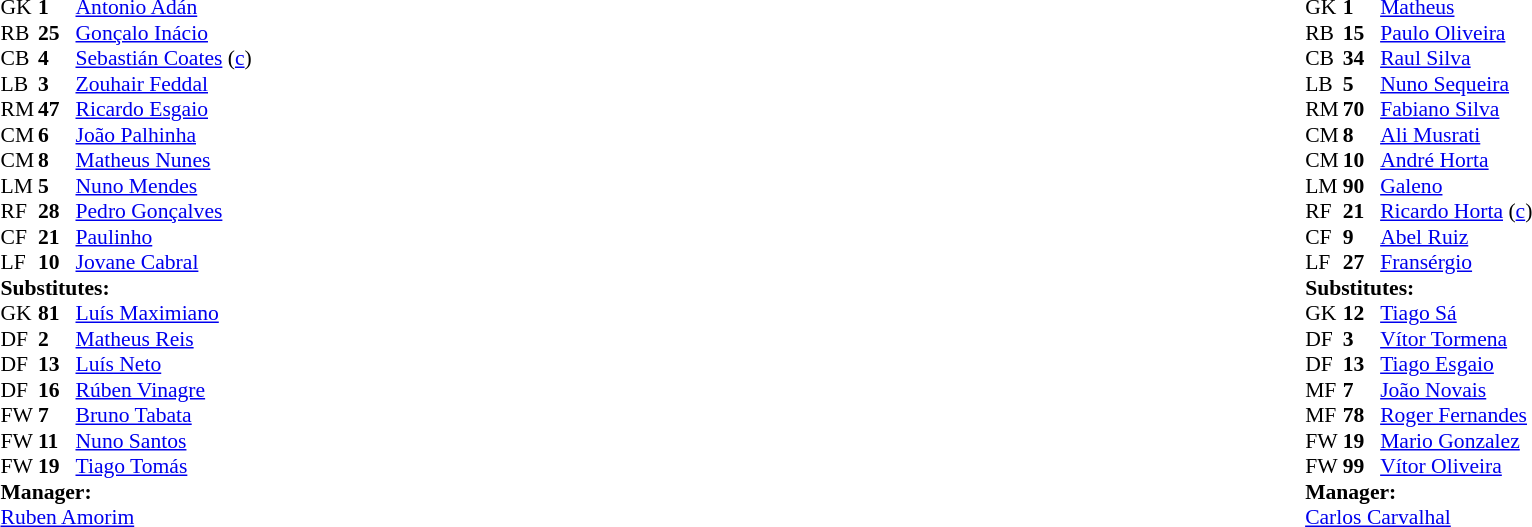<table width="100%">
<tr>
<td valign="top" width="50%"><br><table style="font-size: 90%" cellspacing="0" cellpadding="0">
<tr>
<td colspan="4"></td>
</tr>
<tr>
<th width=25></th>
<th width=25></th>
</tr>
<tr>
<td>GK</td>
<td><strong>1</strong></td>
<td> <a href='#'>Antonio Adán</a></td>
</tr>
<tr>
<td>RB</td>
<td><strong>25</strong></td>
<td> <a href='#'>Gonçalo Inácio</a></td>
</tr>
<tr>
<td>CB</td>
<td><strong>4</strong></td>
<td> <a href='#'>Sebastián Coates</a> (<a href='#'>c</a>)</td>
</tr>
<tr>
<td>LB</td>
<td><strong>3</strong></td>
<td> <a href='#'>Zouhair Feddal</a></td>
<td></td>
<td></td>
</tr>
<tr>
<td>RM</td>
<td><strong>47</strong></td>
<td> <a href='#'>Ricardo Esgaio</a></td>
</tr>
<tr>
<td>CM</td>
<td><strong>6</strong></td>
<td> <a href='#'>João Palhinha</a></td>
<td></td>
</tr>
<tr>
<td>CM</td>
<td><strong>8</strong></td>
<td> <a href='#'>Matheus Nunes</a></td>
<td></td>
</tr>
<tr>
<td>LM</td>
<td><strong>5</strong></td>
<td> <a href='#'>Nuno Mendes</a></td>
</tr>
<tr>
<td>RF</td>
<td><strong>28</strong></td>
<td> <a href='#'>Pedro Gonçalves</a></td>
<td></td>
<td></td>
</tr>
<tr>
<td>CF</td>
<td><strong>21</strong></td>
<td> <a href='#'>Paulinho</a></td>
<td></td>
<td></td>
</tr>
<tr>
<td>LF</td>
<td><strong>10</strong></td>
<td> <a href='#'>Jovane Cabral</a></td>
<td></td>
<td></td>
</tr>
<tr>
<td colspan=3><strong>Substitutes:</strong></td>
</tr>
<tr>
<td>GK</td>
<td><strong>81</strong></td>
<td> <a href='#'>Luís Maximiano</a></td>
</tr>
<tr>
<td>DF</td>
<td><strong>2</strong></td>
<td> <a href='#'>Matheus Reis</a></td>
<td></td>
<td></td>
</tr>
<tr>
<td>DF</td>
<td><strong>13</strong></td>
<td> <a href='#'>Luís Neto</a></td>
</tr>
<tr>
<td>DF</td>
<td><strong>16</strong></td>
<td> <a href='#'>Rúben Vinagre</a></td>
</tr>
<tr>
<td>FW</td>
<td><strong>7</strong></td>
<td> <a href='#'>Bruno Tabata</a></td>
<td></td>
<td></td>
</tr>
<tr>
<td>FW</td>
<td><strong>11</strong></td>
<td> <a href='#'>Nuno Santos</a></td>
<td></td>
<td></td>
</tr>
<tr>
<td>FW</td>
<td><strong>19</strong></td>
<td> <a href='#'>Tiago Tomás</a></td>
<td></td>
<td></td>
</tr>
<tr>
<td colspan=3><strong>Manager:</strong></td>
</tr>
<tr>
<td colspan=4> <a href='#'>Ruben Amorim</a></td>
</tr>
</table>
</td>
<td valign="top"></td>
<td valign="top" width="50%"><br><table style="font-size: 90%" cellspacing="0" cellpadding="0" align=center>
<tr>
<td colspan="4"></td>
</tr>
<tr>
<th width=25></th>
<th width=25></th>
</tr>
<tr>
<td>GK</td>
<td><strong>1</strong></td>
<td> <a href='#'>Matheus</a></td>
</tr>
<tr>
<td>RB</td>
<td><strong>15</strong></td>
<td> <a href='#'>Paulo Oliveira</a></td>
</tr>
<tr>
<td>CB</td>
<td><strong>34</strong></td>
<td> <a href='#'>Raul Silva</a></td>
<td></td>
<td></td>
</tr>
<tr>
<td>LB</td>
<td><strong>5</strong></td>
<td> <a href='#'>Nuno Sequeira</a></td>
<td></td>
</tr>
<tr>
<td>RM</td>
<td><strong>70</strong></td>
<td> <a href='#'>Fabiano Silva</a></td>
</tr>
<tr>
<td>CM</td>
<td><strong>8</strong></td>
<td> <a href='#'>Ali Musrati</a></td>
</tr>
<tr>
<td>CM</td>
<td><strong>10</strong></td>
<td> <a href='#'>André Horta</a></td>
<td></td>
<td></td>
</tr>
<tr>
<td>LM</td>
<td><strong>90</strong></td>
<td> <a href='#'>Galeno</a></td>
<td></td>
<td></td>
</tr>
<tr>
<td>RF</td>
<td><strong>21</strong></td>
<td> <a href='#'>Ricardo Horta</a> (<a href='#'>c</a>)</td>
</tr>
<tr>
<td>CF</td>
<td><strong>9</strong></td>
<td> <a href='#'>Abel Ruiz</a></td>
<td></td>
<td></td>
</tr>
<tr>
<td>LF</td>
<td><strong>27</strong></td>
<td> <a href='#'>Fransérgio</a></td>
<td></td>
<td></td>
</tr>
<tr>
<td colspan=3><strong>Substitutes:</strong></td>
</tr>
<tr>
<td>GK</td>
<td><strong>12</strong></td>
<td> <a href='#'>Tiago Sá</a></td>
</tr>
<tr>
<td>DF</td>
<td><strong>3</strong></td>
<td> <a href='#'>Vítor Tormena</a></td>
<td></td>
<td></td>
</tr>
<tr>
<td>DF</td>
<td><strong>13</strong></td>
<td> <a href='#'>Tiago Esgaio</a></td>
</tr>
<tr>
<td>MF</td>
<td><strong>7</strong></td>
<td> <a href='#'>João Novais</a></td>
<td></td>
<td></td>
</tr>
<tr>
<td>MF</td>
<td><strong>78</strong></td>
<td> <a href='#'>Roger Fernandes</a></td>
<td></td>
<td></td>
</tr>
<tr>
<td>FW</td>
<td><strong>19</strong></td>
<td> <a href='#'>Mario Gonzalez</a></td>
<td></td>
<td></td>
</tr>
<tr>
<td>FW</td>
<td><strong>99</strong></td>
<td> <a href='#'>Vítor Oliveira</a></td>
<td></td>
<td></td>
</tr>
<tr>
<td colspan=3><strong>Manager:</strong></td>
</tr>
<tr>
<td colspan=4> <a href='#'>Carlos Carvalhal</a></td>
</tr>
</table>
</td>
</tr>
</table>
